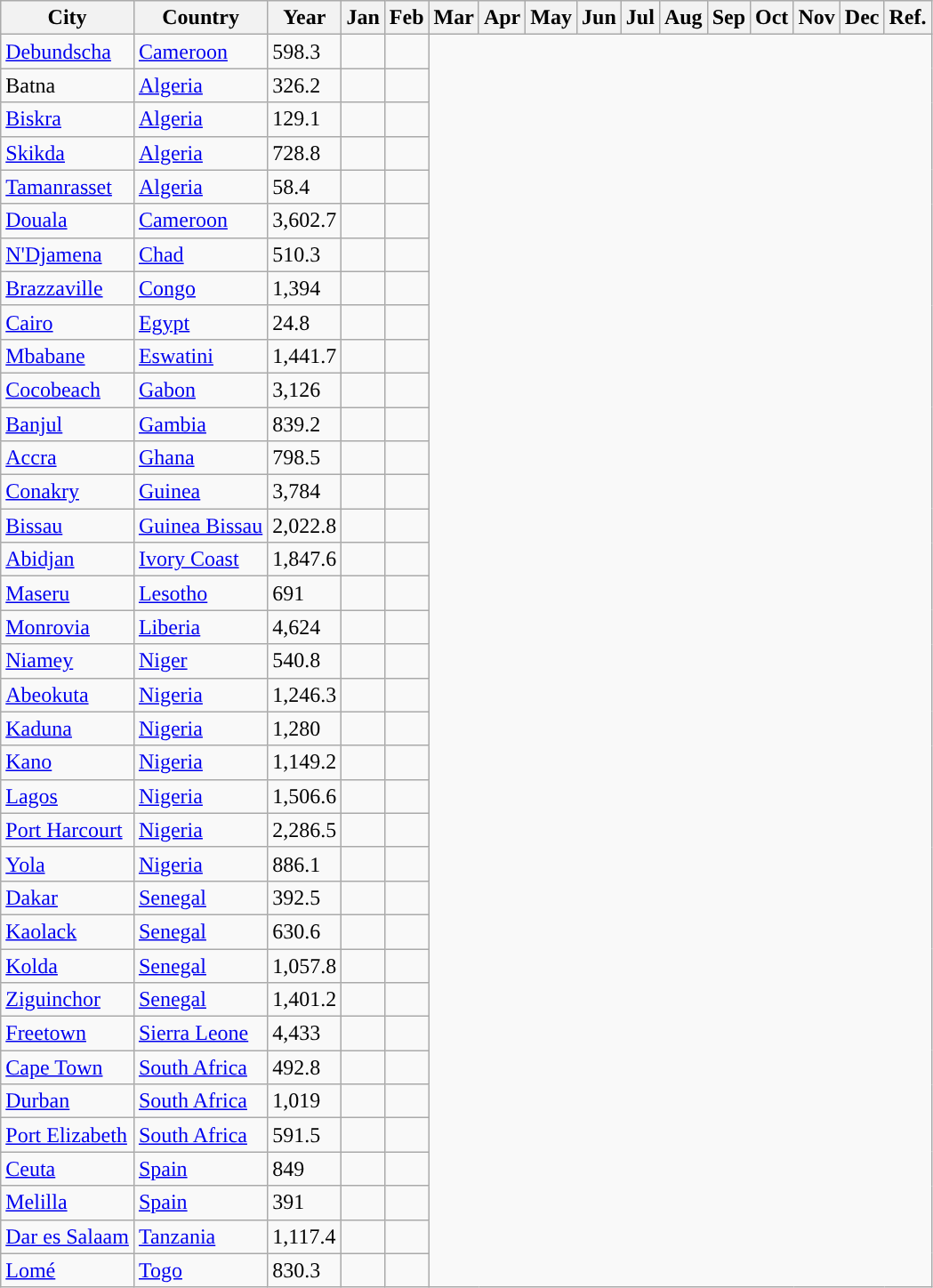<table class="wikitable sortable sticky-header sort-under col1left col2left col16center" >
<tr style="vertical-align:top">
<th>City</th>
<th>Country</th>
<th>Year</th>
<th>Jan</th>
<th>Feb</th>
<th>Mar</th>
<th>Apr</th>
<th>May</th>
<th>Jun</th>
<th>Jul</th>
<th>Aug</th>
<th>Sep</th>
<th>Oct</th>
<th>Nov</th>
<th>Dec</th>
<th>Ref.</th>
</tr>
<tr>
<td><a href='#'>Debundscha</a></td>
<td><a href='#'>Cameroon</a></td>
<td>598.3</td>
<td></td>
<td></td>
</tr>
<tr>
<td>Batna</td>
<td><a href='#'>Algeria</a></td>
<td>326.2</td>
<td></td>
<td></td>
</tr>
<tr>
<td><a href='#'>Biskra</a></td>
<td><a href='#'>Algeria</a></td>
<td>129.1</td>
<td></td>
<td></td>
</tr>
<tr>
<td><a href='#'>Skikda</a></td>
<td><a href='#'>Algeria</a></td>
<td>728.8</td>
<td></td>
<td></td>
</tr>
<tr>
<td><a href='#'>Tamanrasset</a></td>
<td><a href='#'>Algeria</a></td>
<td>58.4</td>
<td></td>
<td></td>
</tr>
<tr>
<td><a href='#'>Douala</a></td>
<td><a href='#'>Cameroon</a></td>
<td>3,602.7</td>
<td></td>
<td></td>
</tr>
<tr>
<td><a href='#'>N'Djamena</a></td>
<td><a href='#'>Chad</a></td>
<td>510.3</td>
<td></td>
<td></td>
</tr>
<tr>
<td><a href='#'>Brazzaville</a></td>
<td><a href='#'>Congo</a></td>
<td>1,394</td>
<td></td>
<td></td>
</tr>
<tr>
<td><a href='#'>Cairo</a></td>
<td><a href='#'>Egypt</a></td>
<td>24.8</td>
<td></td>
<td></td>
</tr>
<tr>
<td><a href='#'>Mbabane</a></td>
<td><a href='#'>Eswatini</a></td>
<td>1,441.7</td>
<td></td>
<td></td>
</tr>
<tr>
<td><a href='#'>Cocobeach</a></td>
<td><a href='#'>Gabon</a></td>
<td>3,126</td>
<td></td>
<td></td>
</tr>
<tr>
<td><a href='#'>Banjul</a></td>
<td><a href='#'>Gambia</a></td>
<td>839.2</td>
<td></td>
<td></td>
</tr>
<tr>
<td><a href='#'>Accra</a></td>
<td><a href='#'>Ghana</a></td>
<td>798.5</td>
<td></td>
<td></td>
</tr>
<tr>
<td><a href='#'>Conakry</a></td>
<td><a href='#'>Guinea</a></td>
<td>3,784</td>
<td></td>
<td></td>
</tr>
<tr>
<td><a href='#'>Bissau</a></td>
<td><a href='#'>Guinea Bissau</a></td>
<td>2,022.8</td>
<td></td>
<td></td>
</tr>
<tr>
<td><a href='#'>Abidjan</a></td>
<td><a href='#'>Ivory Coast</a></td>
<td>1,847.6</td>
<td></td>
<td></td>
</tr>
<tr>
<td><a href='#'>Maseru</a></td>
<td><a href='#'>Lesotho</a></td>
<td>691</td>
<td></td>
<td></td>
</tr>
<tr>
<td><a href='#'>Monrovia</a></td>
<td><a href='#'>Liberia</a></td>
<td>4,624</td>
<td></td>
<td></td>
</tr>
<tr>
<td><a href='#'>Niamey</a></td>
<td><a href='#'>Niger</a></td>
<td>540.8</td>
<td></td>
<td></td>
</tr>
<tr>
<td><a href='#'>Abeokuta</a></td>
<td><a href='#'>Nigeria</a></td>
<td>1,246.3</td>
<td></td>
<td></td>
</tr>
<tr>
<td><a href='#'>Kaduna</a></td>
<td><a href='#'>Nigeria</a></td>
<td>1,280</td>
<td></td>
<td></td>
</tr>
<tr>
<td><a href='#'>Kano</a></td>
<td><a href='#'>Nigeria</a></td>
<td>1,149.2</td>
<td></td>
<td></td>
</tr>
<tr>
<td><a href='#'>Lagos</a></td>
<td><a href='#'>Nigeria</a></td>
<td>1,506.6</td>
<td></td>
<td></td>
</tr>
<tr>
<td><a href='#'>Port Harcourt</a></td>
<td><a href='#'>Nigeria</a></td>
<td>2,286.5</td>
<td></td>
<td></td>
</tr>
<tr>
<td><a href='#'>Yola</a></td>
<td><a href='#'>Nigeria</a></td>
<td>886.1</td>
<td></td>
<td></td>
</tr>
<tr>
<td><a href='#'>Dakar</a></td>
<td><a href='#'>Senegal</a></td>
<td>392.5</td>
<td></td>
<td></td>
</tr>
<tr>
<td><a href='#'>Kaolack</a></td>
<td><a href='#'>Senegal</a></td>
<td>630.6</td>
<td></td>
<td></td>
</tr>
<tr>
<td><a href='#'>Kolda</a></td>
<td><a href='#'>Senegal</a></td>
<td>1,057.8</td>
<td></td>
<td></td>
</tr>
<tr>
<td><a href='#'>Ziguinchor</a></td>
<td><a href='#'>Senegal</a></td>
<td>1,401.2</td>
<td></td>
<td></td>
</tr>
<tr>
<td><a href='#'>Freetown</a></td>
<td><a href='#'>Sierra Leone</a></td>
<td>4,433</td>
<td></td>
<td></td>
</tr>
<tr>
<td><a href='#'>Cape Town</a></td>
<td><a href='#'>South Africa</a></td>
<td>492.8</td>
<td></td>
<td></td>
</tr>
<tr>
<td><a href='#'>Durban</a></td>
<td><a href='#'>South Africa</a></td>
<td>1,019</td>
<td></td>
<td></td>
</tr>
<tr>
<td><a href='#'>Port Elizabeth</a></td>
<td><a href='#'>South Africa</a></td>
<td>591.5</td>
<td></td>
<td></td>
</tr>
<tr>
<td><a href='#'>Ceuta</a></td>
<td><a href='#'>Spain</a></td>
<td>849</td>
<td></td>
<td></td>
</tr>
<tr>
<td><a href='#'>Melilla</a></td>
<td><a href='#'>Spain</a></td>
<td>391</td>
<td></td>
<td></td>
</tr>
<tr>
<td><a href='#'>Dar es Salaam</a></td>
<td><a href='#'>Tanzania</a></td>
<td>1,117.4</td>
<td></td>
<td></td>
</tr>
<tr>
<td><a href='#'>Lomé</a></td>
<td><a href='#'>Togo</a></td>
<td>830.3</td>
<td></td>
<td></td>
</tr>
</table>
